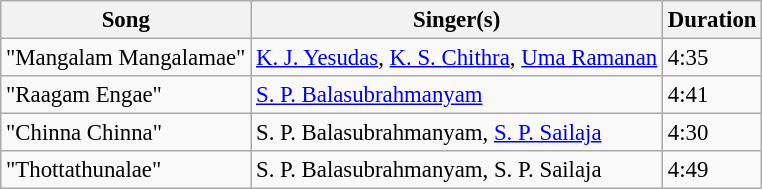<table class="wikitable" style="font-size:95%;">
<tr>
<th>Song</th>
<th>Singer(s)</th>
<th>Duration</th>
</tr>
<tr>
<td>"Mangalam Mangalamae"</td>
<td><a href='#'>K. J. Yesudas</a>, <a href='#'>K. S. Chithra</a>, <a href='#'>Uma Ramanan</a></td>
<td>4:35</td>
</tr>
<tr>
<td>"Raagam Engae"</td>
<td><a href='#'>S. P. Balasubrahmanyam</a></td>
<td>4:41</td>
</tr>
<tr>
<td>"Chinna Chinna"</td>
<td>S. P. Balasubrahmanyam, <a href='#'>S. P. Sailaja</a></td>
<td>4:30</td>
</tr>
<tr>
<td>"Thottathunalae"</td>
<td>S. P. Balasubrahmanyam, S. P. Sailaja</td>
<td>4:49</td>
</tr>
</table>
